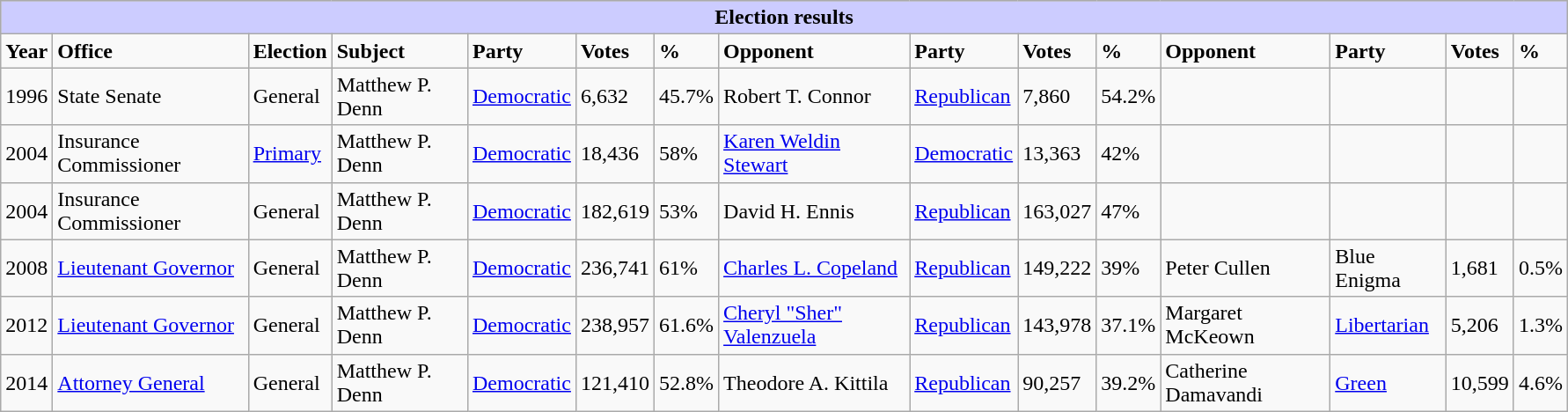<table class=wikitable style="width: 94%" style="text-align: center;" align="center">
<tr bgcolor="#cccccc">
<th colspan="15" style="background: #ccccff;">Election results</th>
</tr>
<tr>
<td><strong>Year</strong></td>
<td><strong>Office</strong></td>
<td><strong>Election</strong></td>
<td><strong>Subject</strong></td>
<td><strong>Party</strong></td>
<td><strong>Votes</strong></td>
<td><strong>%</strong></td>
<td><strong>Opponent</strong></td>
<td><strong>Party</strong></td>
<td><strong>Votes</strong></td>
<td><strong>%</strong></td>
<td><strong>Opponent</strong></td>
<td><strong>Party</strong></td>
<td><strong>Votes</strong></td>
<td><strong>%</strong></td>
</tr>
<tr>
<td>1996</td>
<td>State Senate</td>
<td>General</td>
<td>Matthew P. Denn</td>
<td><a href='#'>Democratic</a></td>
<td>6,632</td>
<td>45.7%</td>
<td>Robert T. Connor</td>
<td><a href='#'>Republican</a></td>
<td>7,860</td>
<td>54.2%</td>
<td></td>
<td></td>
<td></td>
<td></td>
</tr>
<tr>
<td>2004</td>
<td>Insurance Commissioner</td>
<td><a href='#'>Primary</a></td>
<td>Matthew P. Denn</td>
<td><a href='#'>Democratic</a></td>
<td>18,436</td>
<td>58%</td>
<td><a href='#'>Karen Weldin Stewart</a></td>
<td><a href='#'>Democratic</a></td>
<td>13,363</td>
<td>42%</td>
<td></td>
<td></td>
<td></td>
<td></td>
</tr>
<tr>
<td>2004</td>
<td>Insurance Commissioner</td>
<td>General</td>
<td>Matthew P. Denn</td>
<td><a href='#'>Democratic</a></td>
<td>182,619</td>
<td>53%</td>
<td>David H. Ennis</td>
<td><a href='#'>Republican</a></td>
<td>163,027</td>
<td>47%</td>
<td></td>
<td></td>
<td></td>
<td></td>
</tr>
<tr>
<td>2008</td>
<td><a href='#'>Lieutenant Governor</a></td>
<td>General</td>
<td>Matthew P. Denn</td>
<td><a href='#'>Democratic</a></td>
<td>236,741</td>
<td>61%</td>
<td><a href='#'>Charles L. Copeland</a></td>
<td><a href='#'>Republican</a></td>
<td>149,222</td>
<td>39%</td>
<td>Peter Cullen</td>
<td>Blue Enigma</td>
<td>1,681</td>
<td>0.5%</td>
</tr>
<tr>
<td>2012</td>
<td><a href='#'>Lieutenant Governor</a></td>
<td>General</td>
<td>Matthew P. Denn</td>
<td><a href='#'>Democratic</a></td>
<td>238,957</td>
<td>61.6%</td>
<td><a href='#'>Cheryl "Sher" Valenzuela</a></td>
<td><a href='#'>Republican</a></td>
<td>143,978</td>
<td>37.1%</td>
<td>Margaret McKeown</td>
<td><a href='#'>Libertarian</a></td>
<td>5,206</td>
<td>1.3%</td>
</tr>
<tr>
<td>2014</td>
<td><a href='#'>Attorney General</a></td>
<td>General</td>
<td>Matthew P. Denn</td>
<td><a href='#'>Democratic</a></td>
<td>121,410</td>
<td>52.8%</td>
<td>Theodore A. Kittila</td>
<td><a href='#'>Republican</a></td>
<td>90,257</td>
<td>39.2%</td>
<td>Catherine Damavandi</td>
<td><a href='#'>Green</a></td>
<td>10,599</td>
<td>4.6%</td>
</tr>
</table>
